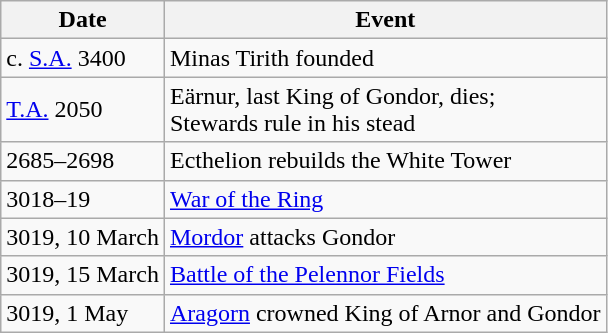<table class="wikitable floatright">
<tr>
<th>Date</th>
<th>Event</th>
</tr>
<tr>
<td>c. <a href='#'>S.A.</a> 3400</td>
<td>Minas Tirith founded</td>
</tr>
<tr>
<td><a href='#'>T.A.</a> 2050</td>
<td>Eärnur, last King of Gondor, dies;<br>Stewards rule in his stead</td>
</tr>
<tr>
<td>2685–2698</td>
<td>Ecthelion rebuilds the White Tower</td>
</tr>
<tr>
<td>3018–19</td>
<td><a href='#'>War of the Ring</a></td>
</tr>
<tr>
<td>3019, 10 March</td>
<td><a href='#'>Mordor</a> attacks Gondor</td>
</tr>
<tr>
<td>3019, 15 March</td>
<td><a href='#'>Battle of the Pelennor Fields</a></td>
</tr>
<tr>
<td>3019, 1 May</td>
<td><a href='#'>Aragorn</a> crowned King of Arnor and Gondor</td>
</tr>
</table>
